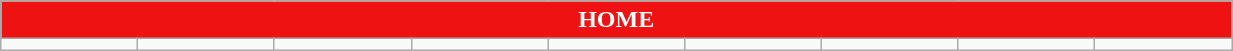<table class="wikitable collapsible collapsed" style="width:65%">
<tr>
<th colspan=12 ! style="color:white; background:#EE1212">HOME</th>
</tr>
<tr>
<td></td>
<td></td>
<td></td>
<td></td>
<td></td>
<td></td>
<td></td>
<td></td>
<td></td>
</tr>
</table>
